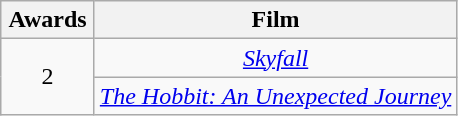<table class="wikitable" style="text-align:center;">
<tr>
<th scope="col" width="55">Awards</th>
<th scope="col">Film</th>
</tr>
<tr>
<td rowspan=2>2</td>
<td><em><a href='#'>Skyfall</a></em></td>
</tr>
<tr>
<td><em><a href='#'>The Hobbit: An Unexpected Journey</a></em></td>
</tr>
</table>
